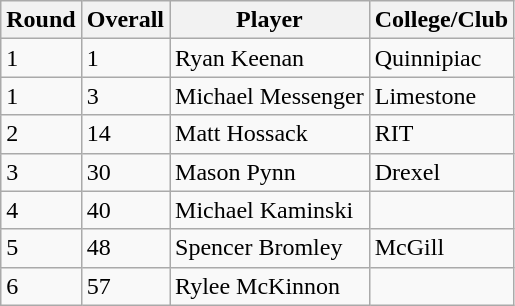<table class="wikitable">
<tr>
<th>Round</th>
<th>Overall</th>
<th>Player</th>
<th>College/Club</th>
</tr>
<tr>
<td>1</td>
<td>1</td>
<td>Ryan Keenan</td>
<td>Quinnipiac</td>
</tr>
<tr>
<td>1</td>
<td>3</td>
<td>Michael Messenger</td>
<td>Limestone</td>
</tr>
<tr>
<td>2</td>
<td>14</td>
<td>Matt Hossack</td>
<td>RIT</td>
</tr>
<tr>
<td>3</td>
<td>30</td>
<td>Mason Pynn</td>
<td>Drexel</td>
</tr>
<tr>
<td>4</td>
<td>40</td>
<td>Michael Kaminski</td>
<td></td>
</tr>
<tr>
<td>5</td>
<td>48</td>
<td>Spencer Bromley</td>
<td>McGill</td>
</tr>
<tr>
<td>6</td>
<td>57</td>
<td>Rylee McKinnon</td>
<td></td>
</tr>
</table>
